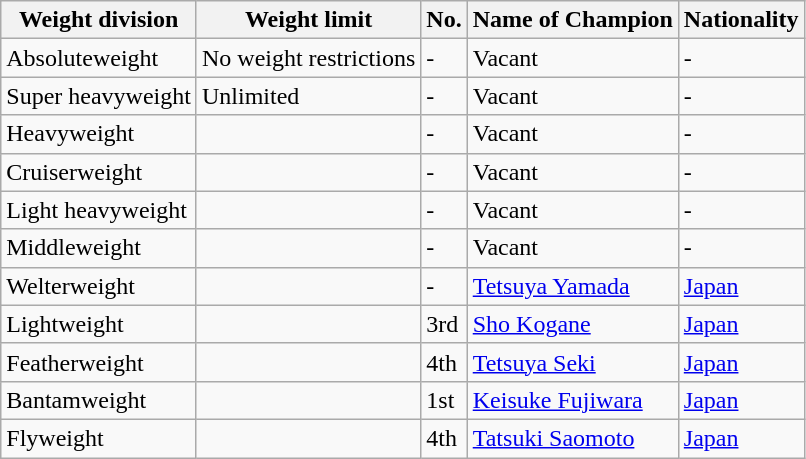<table class="wikitable">
<tr>
<th>Weight division</th>
<th>Weight limit</th>
<th>No.</th>
<th>Name of Champion</th>
<th>Nationality</th>
</tr>
<tr>
<td>Absoluteweight</td>
<td>No weight restrictions</td>
<td>-</td>
<td>Vacant</td>
<td>-</td>
</tr>
<tr>
<td>Super heavyweight</td>
<td>Unlimited</td>
<td>-</td>
<td>Vacant</td>
<td>-</td>
</tr>
<tr>
<td>Heavyweight</td>
<td></td>
<td>-</td>
<td>Vacant</td>
<td>-</td>
</tr>
<tr>
<td>Cruiserweight</td>
<td></td>
<td>-</td>
<td>Vacant</td>
<td>-</td>
</tr>
<tr>
<td>Light heavyweight</td>
<td></td>
<td>-</td>
<td>Vacant</td>
<td>-</td>
</tr>
<tr>
<td>Middleweight</td>
<td></td>
<td>-</td>
<td>Vacant</td>
<td>-</td>
</tr>
<tr>
<td>Welterweight</td>
<td></td>
<td>-</td>
<td><a href='#'>Tetsuya Yamada</a></td>
<td><a href='#'>Japan</a></td>
</tr>
<tr>
<td>Lightweight</td>
<td></td>
<td>3rd</td>
<td><a href='#'>Sho Kogane</a></td>
<td><a href='#'>Japan</a></td>
</tr>
<tr>
<td>Featherweight</td>
<td></td>
<td>4th</td>
<td><a href='#'>Tetsuya Seki</a></td>
<td><a href='#'>Japan</a></td>
</tr>
<tr>
<td>Bantamweight</td>
<td></td>
<td>1st</td>
<td><a href='#'>Keisuke Fujiwara</a></td>
<td><a href='#'>Japan</a></td>
</tr>
<tr>
<td>Flyweight</td>
<td></td>
<td>4th</td>
<td><a href='#'>Tatsuki Saomoto</a></td>
<td><a href='#'>Japan</a></td>
</tr>
</table>
